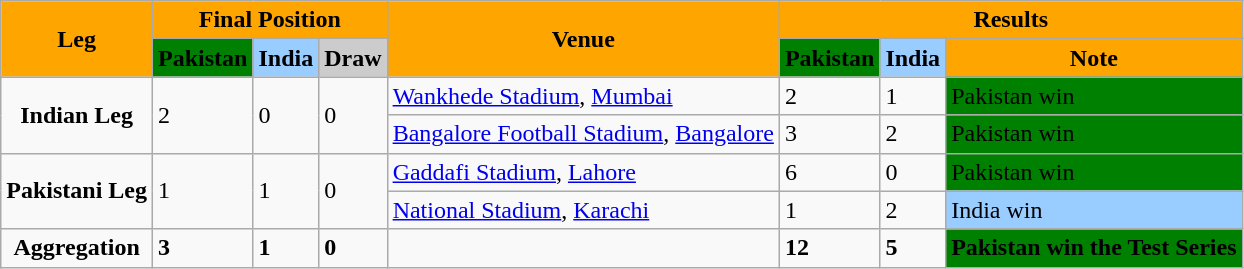<table class="wikitable">
<tr>
<th style="background:orange;" rowspan=2>Leg</th>
<th style="background:orange;" colspan=3>Final Position</th>
<th style="background:orange;" rowspan=2>Venue</th>
<th style="background:orange;" colspan=3>Results</th>
</tr>
<tr>
<th style="background:green;"> Pakistan</th>
<th style="background:#9cf;"> India</th>
<th style="background:#ccc;">Draw</th>
<th style="background:green;"> Pakistan</th>
<th style="background:#9cf;"> India</th>
<th style="background:orange;">Note</th>
</tr>
<tr>
<td style=text-align:center; rowspan=2><strong>Indian Leg</strong></td>
<td rowspan=2>2</td>
<td rowspan=2>0</td>
<td rowspan=2>0</td>
<td> <a href='#'>Wankhede Stadium</a>, <a href='#'>Mumbai</a></td>
<td>2</td>
<td>1</td>
<td style="background:green;"> Pakistan win</td>
</tr>
<tr>
<td> <a href='#'>Bangalore Football Stadium</a>, <a href='#'>Bangalore</a></td>
<td>3</td>
<td>2</td>
<td style="background:green;"> Pakistan win</td>
</tr>
<tr>
<td style=text-align:center; rowspan=2><strong>Pakistani Leg</strong></td>
<td rowspan=2>1</td>
<td rowspan=2>1</td>
<td rowspan=2>0</td>
<td> <a href='#'>Gaddafi Stadium</a>, <a href='#'>Lahore</a></td>
<td>6</td>
<td>0</td>
<td style="background:green;"> Pakistan win</td>
</tr>
<tr>
<td> <a href='#'>National Stadium</a>, <a href='#'>Karachi</a></td>
<td>1</td>
<td>2</td>
<td style="background:#9cf;"> India win</td>
</tr>
<tr>
<td style=text-align:center;><strong>Aggregation</strong></td>
<td><strong>3</strong></td>
<td><strong>1</strong></td>
<td><strong>0</strong></td>
<td></td>
<td><strong>12</strong></td>
<td><strong>5</strong></td>
<td style="background:green;"> <strong>Pakistan win the Test Series</strong></td>
</tr>
</table>
